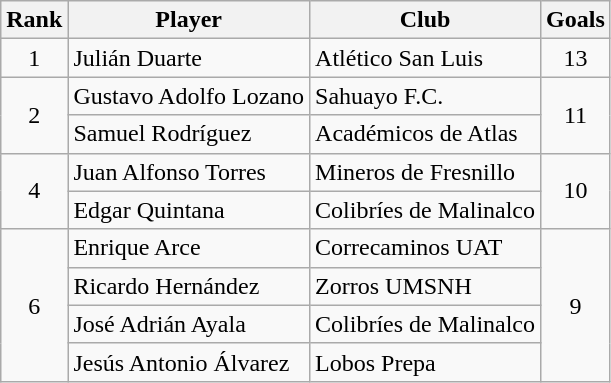<table class="wikitable">
<tr>
<th>Rank</th>
<th>Player</th>
<th>Club</th>
<th>Goals</th>
</tr>
<tr>
<td align=center rowspan=1>1</td>
<td> Julián Duarte</td>
<td>Atlético San Luis</td>
<td align=center rowspan=1>13</td>
</tr>
<tr>
<td align=center rowspan=2>2</td>
<td> Gustavo Adolfo Lozano</td>
<td>Sahuayo F.C.</td>
<td align=center rowspan=2>11</td>
</tr>
<tr>
<td> Samuel Rodríguez</td>
<td>Académicos de Atlas</td>
</tr>
<tr>
<td align=center rowspan=2>4</td>
<td> Juan Alfonso Torres</td>
<td>Mineros de Fresnillo</td>
<td align=center rowspan=2>10</td>
</tr>
<tr>
<td> Edgar Quintana</td>
<td>Colibríes de Malinalco</td>
</tr>
<tr>
<td align=center rowspan=4>6</td>
<td> Enrique Arce</td>
<td>Correcaminos UAT</td>
<td align=center rowspan=4>9</td>
</tr>
<tr>
<td> Ricardo Hernández</td>
<td>Zorros UMSNH</td>
</tr>
<tr>
<td> José Adrián Ayala</td>
<td>Colibríes de Malinalco</td>
</tr>
<tr>
<td> Jesús Antonio Álvarez</td>
<td>Lobos Prepa</td>
</tr>
</table>
